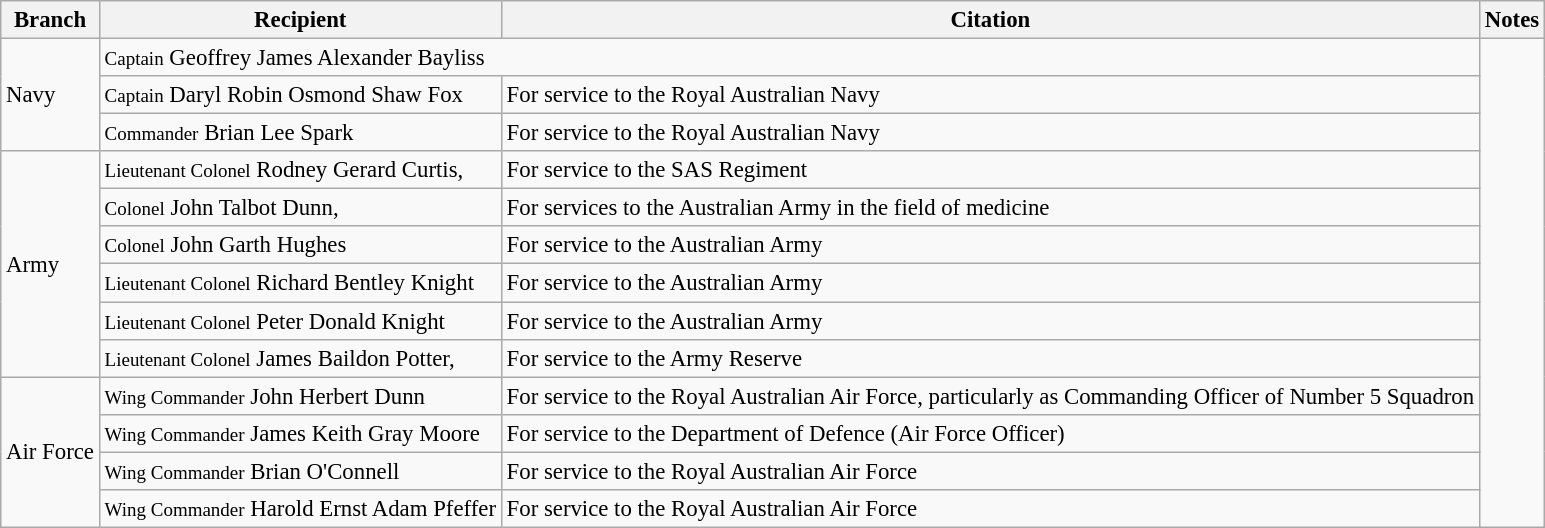<table class="wikitable" style="font-size:95%;">
<tr>
<th>Branch</th>
<th>Recipient</th>
<th>Citation</th>
<th>Notes</th>
</tr>
<tr>
<td rowspan="3">Navy</td>
<td colspan="2"><small>Captain</small> Geoffrey James Alexander Bayliss</td>
<td rowspan="13"></td>
</tr>
<tr>
<td><small>Captain</small> Daryl Robin Osmond Shaw Fox</td>
<td>For service to the Royal Australian Navy</td>
</tr>
<tr>
<td><small>Commander</small> Brian Lee Spark</td>
<td>For service to the Royal Australian Navy</td>
</tr>
<tr>
<td rowspan="6">Army</td>
<td><small>Lieutenant Colonel</small> Rodney Gerard Curtis, </td>
<td>For service to the SAS Regiment</td>
</tr>
<tr>
<td><small>Colonel</small> John Talbot Dunn, </td>
<td>For services to the Australian Army in the field of medicine</td>
</tr>
<tr>
<td><small>Colonel</small> John Garth Hughes</td>
<td>For service to the Australian Army</td>
</tr>
<tr>
<td><small>Lieutenant Colonel</small> Richard Bentley Knight</td>
<td>For service to the Australian Army</td>
</tr>
<tr>
<td><small>Lieutenant Colonel</small> Peter Donald Knight</td>
<td>For service to the Australian Army</td>
</tr>
<tr>
<td><small>Lieutenant Colonel</small> James Baildon Potter, </td>
<td>For service to the Army Reserve</td>
</tr>
<tr>
<td rowspan="4">Air Force</td>
<td><small>Wing Commander</small> John Herbert Dunn</td>
<td>For service to the Royal Australian Air Force, particularly as Commanding Officer of Number 5 Squadron</td>
</tr>
<tr>
<td><small>Wing Commander</small> James Keith Gray Moore</td>
<td>For service to the Department of Defence (Air Force Officer)</td>
</tr>
<tr>
<td><small>Wing Commander</small> Brian O'Connell</td>
<td>For service to the Royal Australian Air Force</td>
</tr>
<tr>
<td><small>Wing Commander</small> Harold Ernst Adam Pfeffer</td>
<td>For service to the Royal Australian Air Force</td>
</tr>
</table>
